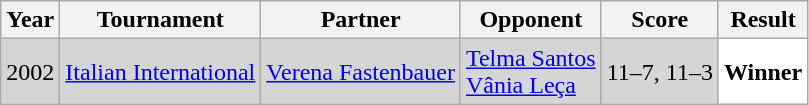<table class="sortable wikitable" style="font-size: 100%;">
<tr>
<th>Year</th>
<th>Tournament</th>
<th>Partner</th>
<th>Opponent</th>
<th>Score</th>
<th>Result</th>
</tr>
<tr style="background:#D5D5D5">
<td align="center">2002</td>
<td align="left"><a href='#'>Italian International</a></td>
<td align="left"> <a href='#'>Verena Fastenbauer</a></td>
<td align="left"> <a href='#'>Telma Santos</a><br> <a href='#'>Vânia Leça</a></td>
<td align="left">11–7, 11–3</td>
<td style="text-align:left; background:white"> <strong>Winner</strong></td>
</tr>
</table>
